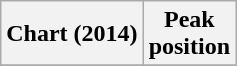<table class="wikitable plainrowheaders sortable" border="1">
<tr>
<th scope="col">Chart (2014)</th>
<th scope="col">Peak<br>position</th>
</tr>
<tr>
</tr>
</table>
